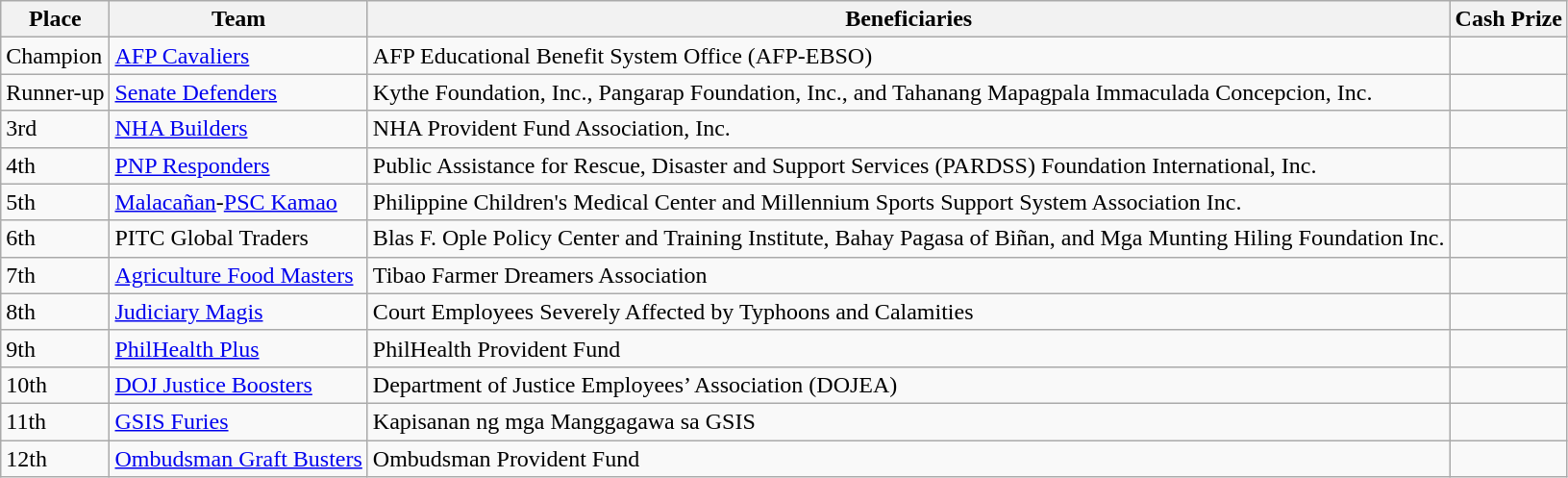<table class=wikitable>
<tr>
<th>Place</th>
<th>Team</th>
<th>Beneficiaries</th>
<th>Cash Prize</th>
</tr>
<tr>
<td>Champion</td>
<td><a href='#'>AFP Cavaliers</a></td>
<td>AFP Educational Benefit System Office (AFP-EBSO)</td>
<td></td>
</tr>
<tr>
<td>Runner-up</td>
<td><a href='#'>Senate Defenders</a></td>
<td>Kythe Foundation, Inc., Pangarap Foundation, Inc., and Tahanang Mapagpala Immaculada Concepcion, Inc.</td>
<td></td>
</tr>
<tr>
<td>3rd</td>
<td><a href='#'>NHA Builders</a></td>
<td>NHA Provident Fund Association, Inc.</td>
<td></td>
</tr>
<tr>
<td>4th</td>
<td><a href='#'>PNP Responders</a></td>
<td>Public Assistance for Rescue, Disaster and Support Services (PARDSS) Foundation International, Inc.</td>
<td></td>
</tr>
<tr>
<td>5th</td>
<td><a href='#'>Malacañan</a>-<a href='#'>PSC Kamao</a></td>
<td>Philippine Children's Medical Center and Millennium Sports Support System Association Inc.</td>
<td></td>
</tr>
<tr>
<td>6th</td>
<td>PITC Global Traders</td>
<td>Blas F. Ople Policy Center and Training Institute, Bahay Pagasa of Biñan, and Mga Munting Hiling Foundation Inc.</td>
<td></td>
</tr>
<tr>
<td>7th</td>
<td><a href='#'>Agriculture Food Masters</a></td>
<td>Tibao Farmer Dreamers Association</td>
<td></td>
</tr>
<tr>
<td>8th</td>
<td><a href='#'>Judiciary Magis</a></td>
<td>Court Employees Severely Affected by Typhoons and Calamities</td>
<td></td>
</tr>
<tr>
<td>9th</td>
<td><a href='#'>PhilHealth Plus</a></td>
<td>PhilHealth Provident Fund</td>
<td></td>
</tr>
<tr>
<td>10th</td>
<td><a href='#'>DOJ Justice Boosters</a></td>
<td>Department of Justice Employees’ Association (DOJEA)</td>
<td></td>
</tr>
<tr>
<td>11th</td>
<td><a href='#'>GSIS Furies</a></td>
<td>Kapisanan ng mga Manggagawa sa GSIS</td>
<td></td>
</tr>
<tr>
<td>12th</td>
<td><a href='#'>Ombudsman Graft Busters</a></td>
<td>Ombudsman Provident Fund</td>
<td></td>
</tr>
</table>
